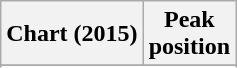<table class="wikitable sortable plainrowheaders" style="text-align:center;">
<tr>
<th scope="col">Chart (2015)</th>
<th scope="col">Peak<br>position</th>
</tr>
<tr>
</tr>
<tr>
</tr>
</table>
